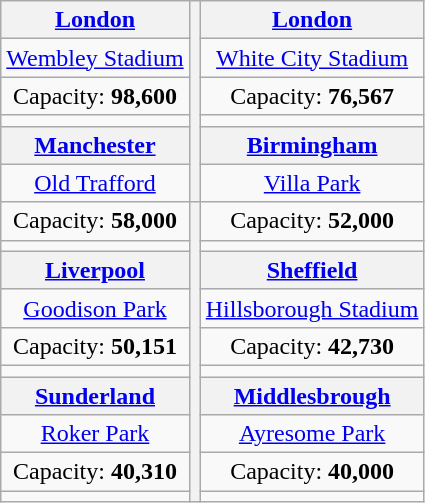<table class="wikitable" style="text-align:center">
<tr>
<th><a href='#'>London</a></th>
<th colspan="1" rowspan="6"></th>
<th><a href='#'>London</a></th>
</tr>
<tr>
<td><a href='#'>Wembley Stadium</a></td>
<td><a href='#'>White City Stadium</a></td>
</tr>
<tr>
<td>Capacity: <strong>98,600</strong></td>
<td>Capacity: <strong>76,567</strong></td>
</tr>
<tr>
<td></td>
<td></td>
</tr>
<tr>
<th><a href='#'>Manchester</a></th>
<th><a href='#'>Birmingham</a></th>
</tr>
<tr>
<td><a href='#'>Old Trafford</a></td>
<td><a href='#'>Villa Park</a></td>
</tr>
<tr>
<td>Capacity: <strong>58,000</strong></td>
<th colspan="1" rowspan="10"></th>
<td>Capacity: <strong>52,000</strong></td>
</tr>
<tr>
<td></td>
<td></td>
</tr>
<tr>
<th><a href='#'>Liverpool</a></th>
<th><a href='#'>Sheffield</a></th>
</tr>
<tr>
<td><a href='#'>Goodison Park</a></td>
<td><a href='#'>Hillsborough Stadium</a></td>
</tr>
<tr>
<td>Capacity: <strong>50,151</strong></td>
<td>Capacity: <strong>42,730</strong></td>
</tr>
<tr>
<td></td>
<td></td>
</tr>
<tr>
<th><a href='#'>Sunderland</a></th>
<th><a href='#'>Middlesbrough</a></th>
</tr>
<tr>
<td><a href='#'>Roker Park</a></td>
<td><a href='#'>Ayresome Park</a></td>
</tr>
<tr>
<td>Capacity: <strong>40,310</strong></td>
<td>Capacity: <strong>40,000</strong></td>
</tr>
<tr>
<td></td>
<td></td>
</tr>
</table>
